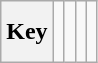<table class="wikitable" style="height:2.6em">
<tr>
<th>Key</th>
<td> </td>
<td></td>
<td></td>
<td></td>
</tr>
</table>
